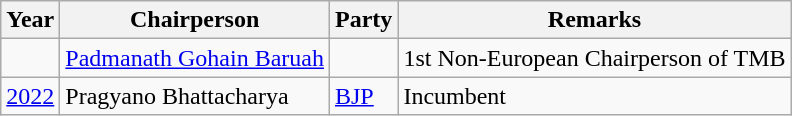<table class="wikitable sortable">
<tr>
<th>Year</th>
<th>Chairperson</th>
<th>Party</th>
<th>Remarks</th>
</tr>
<tr>
<td></td>
<td><a href='#'>Padmanath Gohain Baruah</a></td>
<td></td>
<td>1st Non-European Chairperson of TMB</td>
</tr>
<tr>
<td><a href='#'>2022</a></td>
<td>Pragyano Bhattacharya</td>
<td><a href='#'>BJP</a></td>
<td>Incumbent</td>
</tr>
</table>
